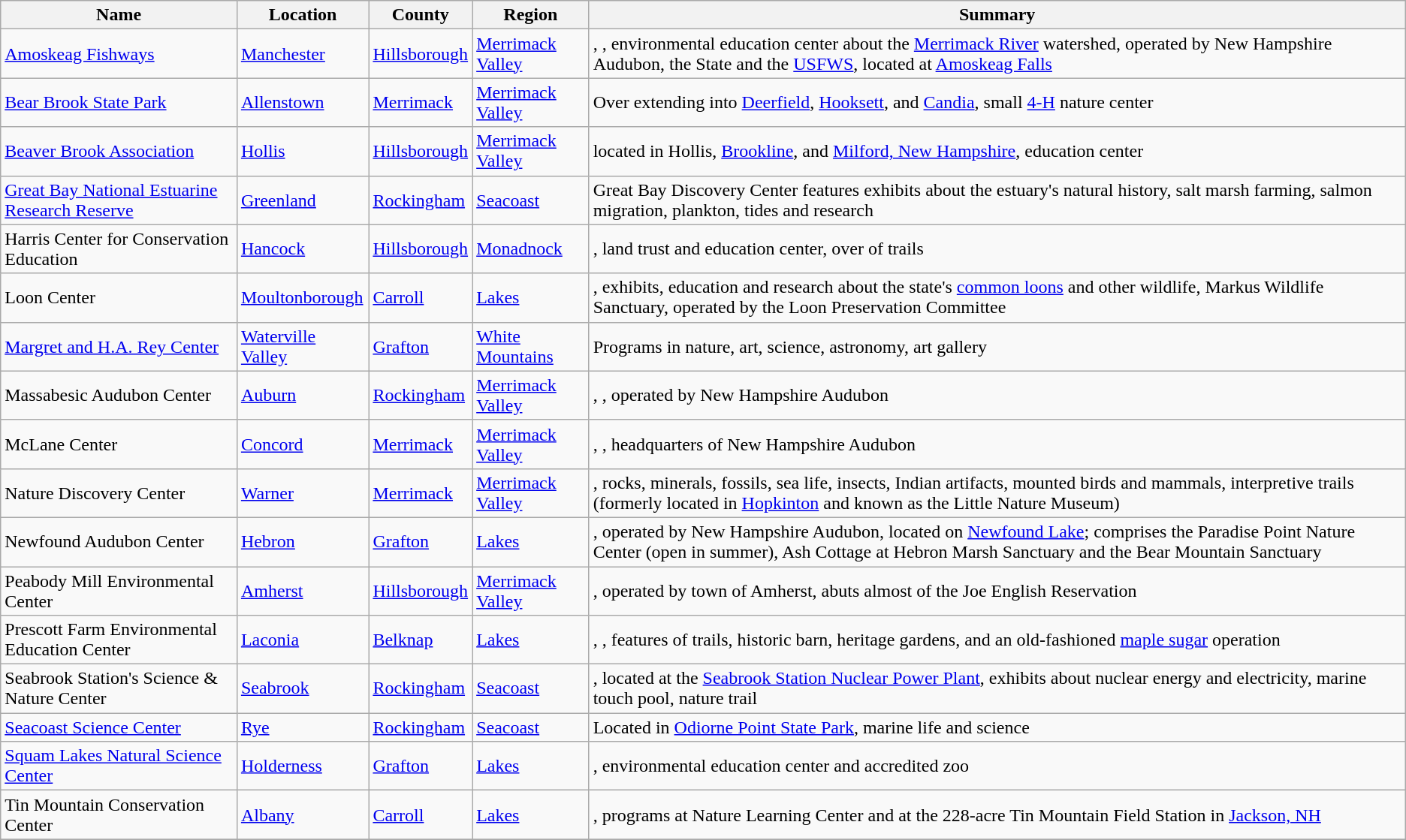<table class="wikitable sortable">
<tr>
<th>Name</th>
<th>Location</th>
<th>County</th>
<th>Region</th>
<th>Summary</th>
</tr>
<tr>
<td><a href='#'>Amoskeag Fishways</a></td>
<td><a href='#'>Manchester</a></td>
<td><a href='#'>Hillsborough</a></td>
<td><a href='#'>Merrimack Valley</a></td>
<td>, , environmental education center about the <a href='#'>Merrimack River</a> watershed, operated by New Hampshire Audubon, the State and the <a href='#'>USFWS</a>, located at <a href='#'>Amoskeag Falls</a></td>
</tr>
<tr>
<td><a href='#'>Bear Brook State Park</a></td>
<td><a href='#'>Allenstown</a></td>
<td><a href='#'>Merrimack</a></td>
<td><a href='#'>Merrimack Valley</a></td>
<td>Over  extending into <a href='#'>Deerfield</a>, <a href='#'>Hooksett</a>, and <a href='#'>Candia</a>, small <a href='#'>4-H</a> nature center</td>
</tr>
<tr>
<td><a href='#'>Beaver Brook Association</a></td>
<td><a href='#'>Hollis</a></td>
<td><a href='#'>Hillsborough</a></td>
<td><a href='#'>Merrimack Valley</a></td>
<td> located in Hollis, <a href='#'>Brookline</a>, and <a href='#'>Milford, New Hampshire</a>, education center</td>
</tr>
<tr>
<td><a href='#'>Great Bay National Estuarine Research Reserve</a></td>
<td><a href='#'>Greenland</a></td>
<td><a href='#'>Rockingham</a></td>
<td><a href='#'>Seacoast</a></td>
<td>Great Bay Discovery Center features exhibits about the estuary's natural history, salt marsh farming, salmon migration, plankton, tides and research</td>
</tr>
<tr>
<td>Harris Center for Conservation Education</td>
<td><a href='#'>Hancock</a></td>
<td><a href='#'>Hillsborough</a></td>
<td><a href='#'>Monadnock</a></td>
<td>, land trust and education center, over  of trails</td>
</tr>
<tr>
<td>Loon Center</td>
<td><a href='#'>Moultonborough</a></td>
<td><a href='#'>Carroll</a></td>
<td><a href='#'>Lakes</a></td>
<td>, exhibits, education and research about the state's <a href='#'>common loons</a> and other wildlife,  Markus Wildlife Sanctuary, operated by the Loon Preservation Committee</td>
</tr>
<tr>
<td><a href='#'>Margret and H.A. Rey Center</a></td>
<td><a href='#'>Waterville Valley</a></td>
<td><a href='#'>Grafton</a></td>
<td><a href='#'>White Mountains</a></td>
<td>Programs in nature, art, science, astronomy, art gallery</td>
</tr>
<tr>
<td>Massabesic Audubon Center</td>
<td><a href='#'>Auburn</a></td>
<td><a href='#'>Rockingham</a></td>
<td><a href='#'>Merrimack Valley</a></td>
<td>, , operated by New Hampshire Audubon</td>
</tr>
<tr>
<td>McLane Center</td>
<td><a href='#'>Concord</a></td>
<td><a href='#'>Merrimack</a></td>
<td><a href='#'>Merrimack Valley</a></td>
<td>, , headquarters of New Hampshire Audubon</td>
</tr>
<tr>
<td>Nature Discovery Center</td>
<td><a href='#'>Warner</a></td>
<td><a href='#'>Merrimack</a></td>
<td><a href='#'>Merrimack Valley</a></td>
<td>, rocks, minerals, fossils, sea life, insects, Indian artifacts, mounted birds and mammals, interpretive trails (formerly located in <a href='#'>Hopkinton</a> and known as the Little Nature Museum)</td>
</tr>
<tr>
<td>Newfound Audubon Center</td>
<td><a href='#'>Hebron</a></td>
<td><a href='#'>Grafton</a></td>
<td><a href='#'>Lakes</a></td>
<td>, operated by New Hampshire Audubon, located on <a href='#'>Newfound Lake</a>; comprises the Paradise Point Nature Center (open in summer), Ash Cottage at Hebron Marsh Sanctuary and the Bear Mountain Sanctuary</td>
</tr>
<tr>
<td>Peabody Mill Environmental Center</td>
<td><a href='#'>Amherst</a></td>
<td><a href='#'>Hillsborough</a></td>
<td><a href='#'>Merrimack Valley</a></td>
<td>, operated by town of Amherst, abuts almost  of the Joe English Reservation</td>
</tr>
<tr>
<td>Prescott Farm Environmental Education Center</td>
<td><a href='#'>Laconia</a></td>
<td><a href='#'>Belknap</a></td>
<td><a href='#'>Lakes</a></td>
<td>, , features  of trails, historic barn, heritage gardens, and an old-fashioned <a href='#'>maple sugar</a> operation</td>
</tr>
<tr>
<td>Seabrook Station's Science & Nature Center</td>
<td><a href='#'>Seabrook</a></td>
<td><a href='#'>Rockingham</a></td>
<td><a href='#'>Seacoast</a></td>
<td>, located at the <a href='#'>Seabrook Station Nuclear Power Plant</a>, exhibits about nuclear energy and electricity, marine touch pool, nature trail</td>
</tr>
<tr>
<td><a href='#'>Seacoast Science Center</a></td>
<td><a href='#'>Rye</a></td>
<td><a href='#'>Rockingham</a></td>
<td><a href='#'>Seacoast</a></td>
<td>Located in  <a href='#'>Odiorne Point State Park</a>, marine life and science</td>
</tr>
<tr>
<td><a href='#'>Squam Lakes Natural Science Center</a></td>
<td><a href='#'>Holderness</a></td>
<td><a href='#'>Grafton</a></td>
<td><a href='#'>Lakes</a></td>
<td>, environmental education center and accredited zoo</td>
</tr>
<tr>
<td>Tin Mountain Conservation Center</td>
<td><a href='#'>Albany</a></td>
<td><a href='#'>Carroll</a></td>
<td><a href='#'>Lakes</a></td>
<td>, programs at Nature Learning Center and at the 228-acre Tin Mountain Field Station in <a href='#'>Jackson, NH</a></td>
</tr>
<tr>
</tr>
</table>
